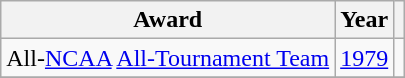<table class="wikitable">
<tr>
<th>Award</th>
<th>Year</th>
<th></th>
</tr>
<tr>
<td>All-<a href='#'>NCAA</a> <a href='#'>All-Tournament Team</a></td>
<td><a href='#'>1979</a></td>
<td></td>
</tr>
<tr>
</tr>
</table>
